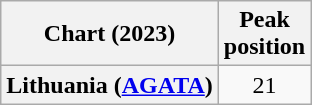<table class="wikitable plainrowheaders" style="text-align:center">
<tr>
<th scope="col">Chart (2023)</th>
<th scope="col">Peak<br>position</th>
</tr>
<tr>
<th scope="row">Lithuania (<a href='#'>AGATA</a>)</th>
<td>21</td>
</tr>
</table>
